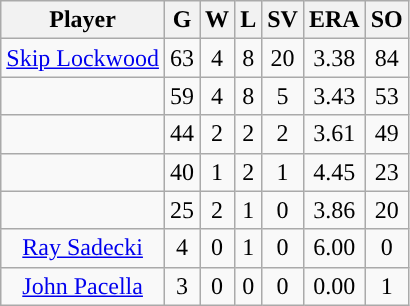<table class="wikitable sortable">
<tr>
<th>Player</th>
<th>G</th>
<th>W</th>
<th>L</th>
<th>SV</th>
<th>ERA</th>
<th>SO</th>
</tr>
<tr style="text-align:center;">
<td><a href='#'>Skip Lockwood</a></td>
<td>63</td>
<td>4</td>
<td>8</td>
<td>20</td>
<td>3.38</td>
<td>84</td>
</tr>
<tr align=center>
<td></td>
<td>59</td>
<td>4</td>
<td>8</td>
<td>5</td>
<td>3.43</td>
<td>53</td>
</tr>
<tr style="text-align:center;">
<td></td>
<td>44</td>
<td>2</td>
<td>2</td>
<td>2</td>
<td>3.61</td>
<td>49</td>
</tr>
<tr style="text-align:center;">
<td></td>
<td>40</td>
<td>1</td>
<td>2</td>
<td>1</td>
<td>4.45</td>
<td>23</td>
</tr>
<tr style="text-align:center;">
<td></td>
<td>25</td>
<td>2</td>
<td>1</td>
<td>0</td>
<td>3.86</td>
<td>20</td>
</tr>
<tr align=center>
<td><a href='#'>Ray Sadecki</a></td>
<td>4</td>
<td>0</td>
<td>1</td>
<td>0</td>
<td>6.00</td>
<td>0</td>
</tr>
<tr align=center>
<td><a href='#'>John Pacella</a></td>
<td>3</td>
<td>0</td>
<td>0</td>
<td>0</td>
<td>0.00</td>
<td>1</td>
</tr>
</table>
